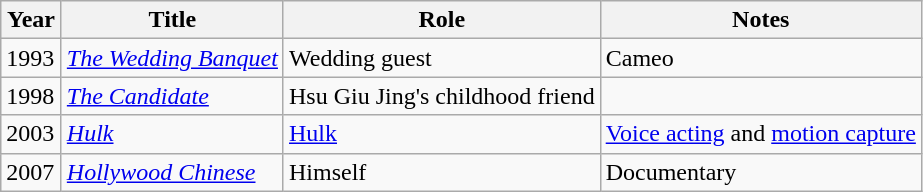<table class="wikitable">
<tr>
<th style="width:33px;">Year</th>
<th>Title</th>
<th>Role</th>
<th>Notes</th>
</tr>
<tr>
<td>1993</td>
<td style="text-align:left"><em><a href='#'>The Wedding Banquet</a></em></td>
<td>Wedding guest</td>
<td>Cameo</td>
</tr>
<tr>
<td>1998</td>
<td style="text-align:left"><em><a href='#'>The Candidate</a></em></td>
<td>Hsu Giu Jing's childhood friend</td>
<td></td>
</tr>
<tr>
<td>2003</td>
<td style="text-align:left"><em><a href='#'>Hulk</a></em></td>
<td><a href='#'>Hulk</a></td>
<td><a href='#'>Voice acting</a> and <a href='#'>motion capture</a></td>
</tr>
<tr>
<td>2007</td>
<td style="text-align:left"><em><a href='#'>Hollywood Chinese</a></em></td>
<td>Himself</td>
<td>Documentary</td>
</tr>
</table>
